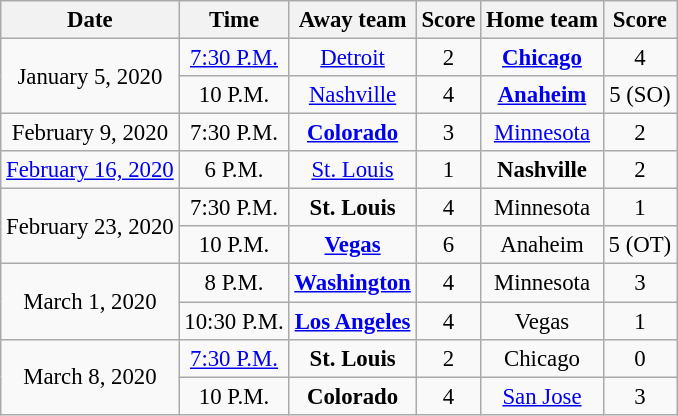<table class="wikitable sortable" style="font-size: 95%;text-align: center;">
<tr>
<th>Date</th>
<th>Time</th>
<th>Away team</th>
<th>Score</th>
<th>Home team</th>
<th>Score</th>
</tr>
<tr>
<td rowspan=2>January 5, 2020</td>
<td><a href='#'>7:30 P.M.</a></td>
<td><a href='#'>Detroit</a></td>
<td>2</td>
<td><strong><a href='#'>Chicago</a></strong></td>
<td>4</td>
</tr>
<tr>
<td>10 P.M.</td>
<td><a href='#'>Nashville</a></td>
<td>4</td>
<td><strong><a href='#'>Anaheim</a></strong></td>
<td>5 (SO)</td>
</tr>
<tr>
<td>February 9, 2020</td>
<td>7:30 P.M.</td>
<td><strong><a href='#'>Colorado</a></strong></td>
<td>3</td>
<td><a href='#'>Minnesota</a></td>
<td>2</td>
</tr>
<tr>
<td><a href='#'>February 16, 2020</a></td>
<td>6 P.M.</td>
<td><a href='#'>St. Louis</a></td>
<td>1</td>
<td><strong>Nashville</strong></td>
<td>2</td>
</tr>
<tr>
<td rowspan=2>February 23, 2020</td>
<td>7:30 P.M.</td>
<td><strong>St. Louis</strong></td>
<td>4</td>
<td>Minnesota</td>
<td>1</td>
</tr>
<tr>
<td>10 P.M.</td>
<td><strong><a href='#'>Vegas</a></strong></td>
<td>6</td>
<td>Anaheim</td>
<td>5 (OT)</td>
</tr>
<tr>
<td rowspan=2>March 1, 2020</td>
<td>8 P.M.</td>
<td><strong><a href='#'>Washington</a></strong></td>
<td>4</td>
<td>Minnesota</td>
<td>3</td>
</tr>
<tr>
<td>10:30 P.M.</td>
<td><strong><a href='#'>Los Angeles</a></strong></td>
<td>4</td>
<td>Vegas</td>
<td>1</td>
</tr>
<tr>
<td rowspan=2>March 8, 2020</td>
<td><a href='#'>7:30 P.M.</a></td>
<td><strong>St. Louis</strong></td>
<td>2</td>
<td>Chicago</td>
<td>0</td>
</tr>
<tr>
<td>10 P.M.</td>
<td><strong>Colorado</strong></td>
<td>4</td>
<td><a href='#'>San Jose</a></td>
<td>3</td>
</tr>
</table>
